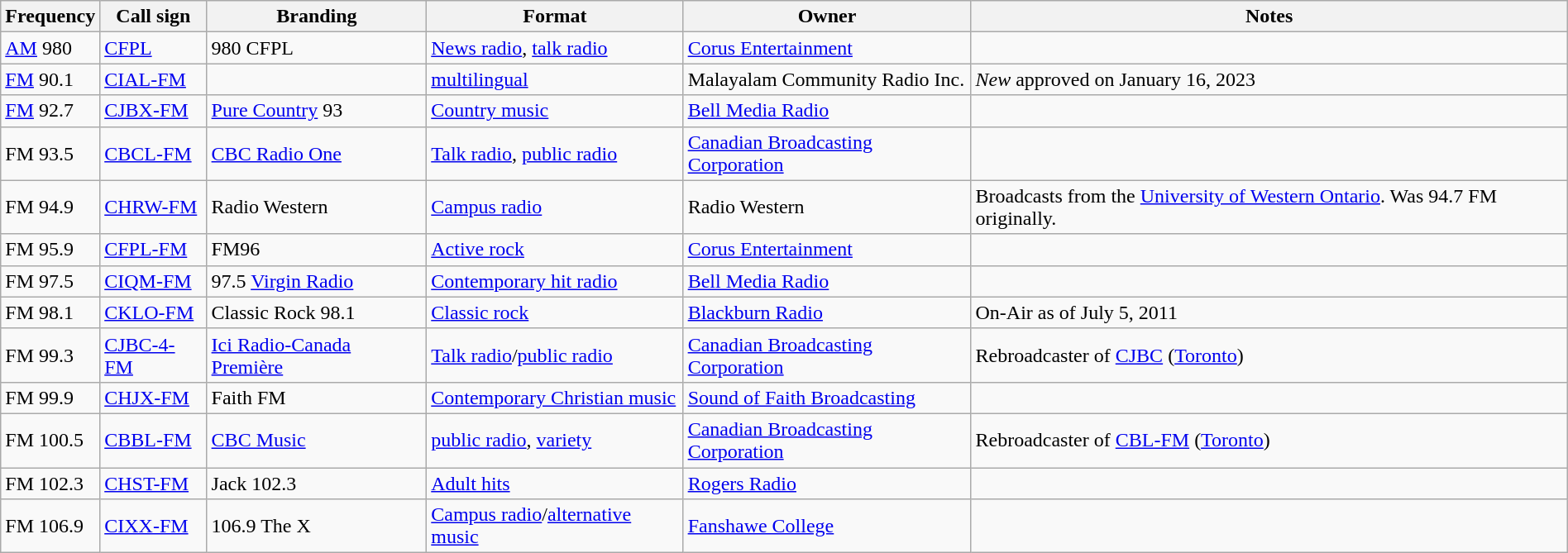<table class="wikitable sortable"  width="100%">
<tr>
<th>Frequency</th>
<th>Call sign</th>
<th>Branding</th>
<th>Format</th>
<th>Owner</th>
<th>Notes</th>
</tr>
<tr>
<td><a href='#'>AM</a> 980</td>
<td><a href='#'>CFPL</a></td>
<td>980 CFPL</td>
<td><a href='#'>News radio</a>, <a href='#'>talk radio</a></td>
<td><a href='#'>Corus Entertainment</a></td>
</tr>
<tr>
<td><a href='#'>FM</a> 90.1</td>
<td><a href='#'>CIAL-FM</a></td>
<td></td>
<td><a href='#'>multilingual</a></td>
<td>Malayalam Community Radio Inc.</td>
<td><em>New</em> approved on January 16, 2023 </td>
</tr>
<tr>
<td><a href='#'>FM</a> 92.7</td>
<td><a href='#'>CJBX-FM</a></td>
<td><a href='#'>Pure Country</a> 93</td>
<td><a href='#'>Country music</a></td>
<td><a href='#'>Bell Media Radio</a></td>
<td></td>
</tr>
<tr>
<td>FM 93.5</td>
<td><a href='#'>CBCL-FM</a></td>
<td><a href='#'>CBC Radio One</a></td>
<td><a href='#'>Talk radio</a>, <a href='#'>public radio</a></td>
<td><a href='#'>Canadian Broadcasting Corporation</a></td>
<td></td>
</tr>
<tr>
<td>FM 94.9</td>
<td><a href='#'>CHRW-FM</a></td>
<td>Radio Western</td>
<td><a href='#'>Campus radio</a></td>
<td>Radio Western</td>
<td>Broadcasts from the <a href='#'>University of Western Ontario</a>.  Was 94.7 FM originally.</td>
</tr>
<tr>
<td>FM 95.9</td>
<td><a href='#'>CFPL-FM</a></td>
<td>FM96</td>
<td><a href='#'>Active rock</a></td>
<td><a href='#'>Corus Entertainment</a></td>
<td></td>
</tr>
<tr>
<td>FM 97.5</td>
<td><a href='#'>CIQM-FM</a></td>
<td>97.5 <a href='#'>Virgin Radio</a></td>
<td><a href='#'>Contemporary hit radio</a></td>
<td><a href='#'>Bell Media Radio</a></td>
<td></td>
</tr>
<tr>
<td>FM 98.1</td>
<td><a href='#'>CKLO-FM</a></td>
<td>Classic Rock 98.1</td>
<td><a href='#'>Classic rock</a></td>
<td><a href='#'>Blackburn Radio</a></td>
<td>On-Air as of July 5, 2011</td>
</tr>
<tr>
<td>FM 99.3</td>
<td><a href='#'>CJBC-4-FM</a></td>
<td><a href='#'>Ici Radio-Canada Première</a></td>
<td><a href='#'>Talk radio</a>/<a href='#'>public radio</a></td>
<td><a href='#'>Canadian Broadcasting Corporation</a></td>
<td>Rebroadcaster of <a href='#'>CJBC</a> (<a href='#'>Toronto</a>)</td>
</tr>
<tr>
<td>FM 99.9</td>
<td><a href='#'>CHJX-FM</a></td>
<td>Faith FM</td>
<td><a href='#'>Contemporary Christian music</a></td>
<td><a href='#'>Sound of Faith Broadcasting</a></td>
<td></td>
</tr>
<tr>
<td>FM 100.5</td>
<td><a href='#'>CBBL-FM</a></td>
<td><a href='#'>CBC Music</a></td>
<td><a href='#'>public radio</a>, <a href='#'>variety</a></td>
<td><a href='#'>Canadian Broadcasting Corporation</a></td>
<td>Rebroadcaster of <a href='#'>CBL-FM</a> (<a href='#'>Toronto</a>)</td>
</tr>
<tr>
<td>FM 102.3</td>
<td><a href='#'>CHST-FM</a></td>
<td>Jack 102.3</td>
<td><a href='#'>Adult hits</a></td>
<td><a href='#'>Rogers Radio</a></td>
<td></td>
</tr>
<tr>
<td>FM 106.9</td>
<td><a href='#'>CIXX-FM</a></td>
<td>106.9 The X</td>
<td><a href='#'>Campus radio</a>/<a href='#'>alternative music</a></td>
<td><a href='#'>Fanshawe College</a></td>
<td></td>
</tr>
</table>
